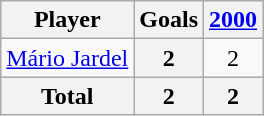<table class="wikitable sortable" style="text-align:center;">
<tr>
<th>Player</th>
<th>Goals</th>
<th><a href='#'>2000</a></th>
</tr>
<tr>
<td align="left"> <a href='#'>Mário Jardel</a></td>
<th>2</th>
<td>2</td>
</tr>
<tr class="sortbottom">
<th>Total</th>
<th>2</th>
<th>2</th>
</tr>
</table>
